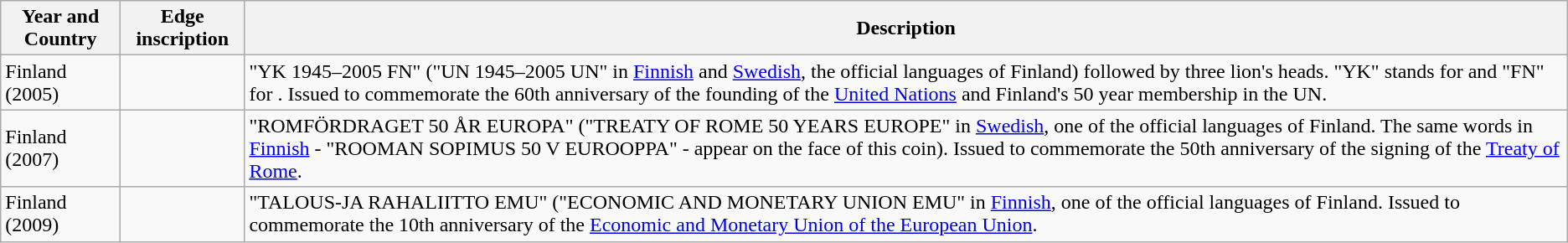<table class="wikitable">
<tr>
<th>Year and Country</th>
<th>Edge inscription</th>
<th>Description</th>
</tr>
<tr>
<td>Finland (2005)</td>
<td style="text-align:center"></td>
<td>"YK 1945–2005 FN" ("UN 1945–2005 UN" in <a href='#'>Finnish</a> and <a href='#'>Swedish</a>, the official languages of Finland) followed by three lion's heads. "YK" stands for  and "FN" for . Issued to commemorate the 60th anniversary of the founding of the <a href='#'>United Nations</a> and Finland's 50 year membership in the UN.</td>
</tr>
<tr>
<td>Finland (2007)</td>
<td style="text-align:center"></td>
<td>"ROMFÖRDRAGET 50 ÅR EUROPA" ("TREATY OF ROME 50 YEARS EUROPE" in <a href='#'>Swedish</a>, one of the official languages of Finland. The same words in <a href='#'>Finnish</a> - "ROOMAN SOPIMUS 50 V EUROOPPA" - appear on the face of this coin). Issued to commemorate the 50th anniversary of the signing of the <a href='#'>Treaty of Rome</a>.</td>
</tr>
<tr>
<td>Finland (2009)</td>
<td></td>
<td>"TALOUS-JA RAHALIITTO EMU" ("ECONOMIC AND MONETARY UNION EMU" in <a href='#'>Finnish</a>, one of the official languages of Finland. Issued to commemorate the 10th anniversary of the <a href='#'>Economic and Monetary Union of the European Union</a>.</td>
</tr>
</table>
